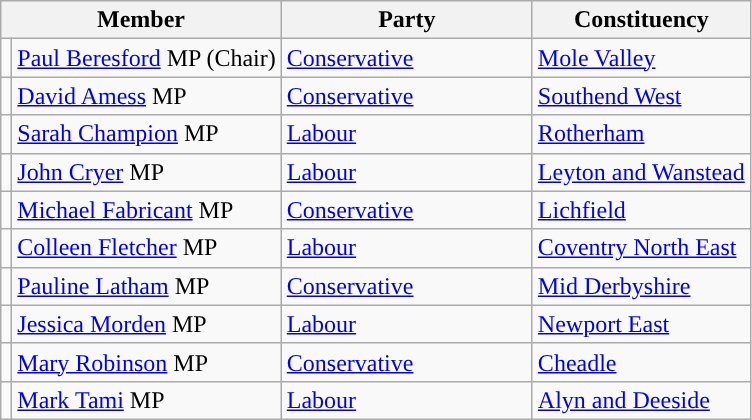<table class="wikitable">
<tr>
<th width="160px" colspan="2" valign="top">Member</th>
<th width="160px" valign="top">Party</th>
<th valign="top">Constituency</th>
</tr>
<tr>
<td style="color:inherit;background:"></td>
<td><a href='#'>Paul Beresford</a> MP (Chair)</td>
<td><a href='#'>Conservative</a></td>
<td><a href='#'>Mole Valley</a></td>
</tr>
<tr>
<td style="color:inherit;background:"></td>
<td><a href='#'>David Amess</a> MP</td>
<td><a href='#'>Conservative</a></td>
<td><a href='#'>Southend West</a></td>
</tr>
<tr>
<td style="color:inherit;background:"></td>
<td><a href='#'>Sarah Champion</a> MP</td>
<td><a href='#'>Labour</a></td>
<td><a href='#'>Rotherham</a></td>
</tr>
<tr>
<td style="color:inherit;background:"></td>
<td><a href='#'>John Cryer</a> MP</td>
<td><a href='#'>Labour</a></td>
<td><a href='#'>Leyton and Wanstead</a></td>
</tr>
<tr>
<td style="color:inherit;background:"></td>
<td><a href='#'>Michael Fabricant</a> MP</td>
<td><a href='#'>Conservative</a></td>
<td><a href='#'>Lichfield</a></td>
</tr>
<tr>
<td style="color:inherit;background:"></td>
<td><a href='#'>Colleen Fletcher</a> MP</td>
<td><a href='#'>Labour</a></td>
<td><a href='#'>Coventry North East</a></td>
</tr>
<tr>
<td style="color:inherit;background:"></td>
<td><a href='#'>Pauline Latham</a> MP</td>
<td><a href='#'>Conservative</a></td>
<td><a href='#'>Mid Derbyshire</a></td>
</tr>
<tr>
<td style="color:inherit;background:"></td>
<td><a href='#'>Jessica Morden</a> MP</td>
<td><a href='#'>Labour</a></td>
<td><a href='#'>Newport East</a></td>
</tr>
<tr>
<td style="color:inherit;background:"></td>
<td><a href='#'>Mary Robinson</a> MP</td>
<td><a href='#'>Conservative</a></td>
<td><a href='#'>Cheadle</a></td>
</tr>
<tr>
<td style="color:inherit;background:"></td>
<td><a href='#'>Mark Tami</a> MP</td>
<td><a href='#'>Labour</a></td>
<td><a href='#'>Alyn and Deeside</a></td>
</tr>
</table>
